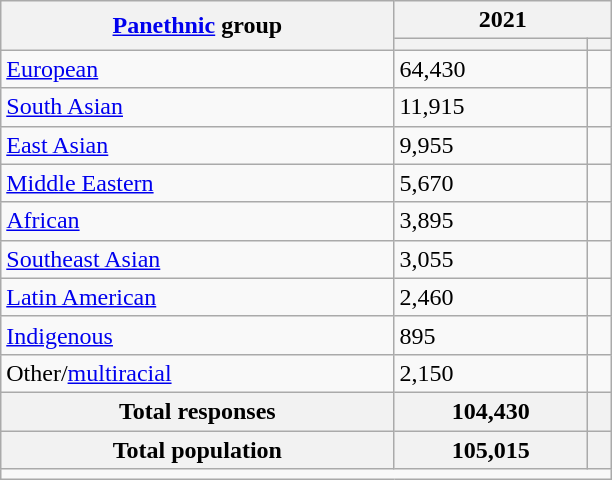<table class="wikitable collapsible sortable">
<tr>
<th rowspan="2"><a href='#'>Panethnic</a> group</th>
<th colspan="2">2021</th>
</tr>
<tr>
<th><a href='#'></a></th>
<th></th>
</tr>
<tr>
<td><a href='#'>European</a></td>
<td>64,430</td>
<td></td>
</tr>
<tr>
<td><a href='#'>South Asian</a></td>
<td>11,915</td>
<td></td>
</tr>
<tr>
<td><a href='#'>East Asian</a></td>
<td>9,955</td>
<td></td>
</tr>
<tr>
<td><a href='#'>Middle Eastern</a></td>
<td>5,670</td>
<td></td>
</tr>
<tr>
<td><a href='#'>African</a></td>
<td>3,895</td>
<td></td>
</tr>
<tr>
<td><a href='#'>Southeast Asian</a></td>
<td>3,055</td>
<td></td>
</tr>
<tr>
<td><a href='#'>Latin American</a></td>
<td>2,460</td>
<td></td>
</tr>
<tr>
<td><a href='#'>Indigenous</a></td>
<td>895</td>
<td></td>
</tr>
<tr>
<td>Other/<a href='#'>multiracial</a></td>
<td>2,150</td>
<td></td>
</tr>
<tr>
<th>Total responses</th>
<th>104,430</th>
<th></th>
</tr>
<tr class="sortbottom">
<th>Total population</th>
<th>105,015</th>
<th></th>
</tr>
<tr class="sortbottom">
<td colspan="15" style="width: 25em;"></td>
</tr>
</table>
